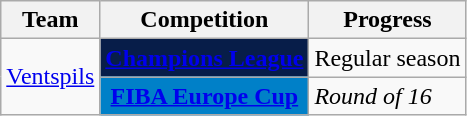<table class="wikitable sortable">
<tr>
<th>Team</th>
<th>Competition</th>
<th>Progress</th>
</tr>
<tr>
<td rowspan=2> <a href='#'>Ventspils</a></td>
<td rowspan="1" style="background-color:#071D49;color:#D0D3D4;text-align:center"><strong><a href='#'><span>Champions League</span></a></strong></td>
<td>Regular season</td>
</tr>
<tr>
<td style="background-color:#0080C8;color:white;text-align:center"><strong><a href='#'><span>FIBA Europe Cup</span></a></strong></td>
<td><em>Round of 16</em></td>
</tr>
</table>
